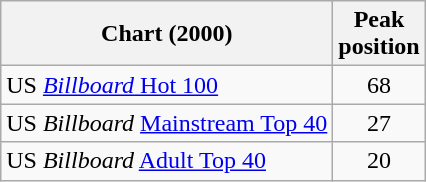<table class="wikitable sortable">
<tr>
<th>Chart (2000)</th>
<th>Peak<br>position</th>
</tr>
<tr>
<td>US <a href='#'><em>Billboard</em> Hot 100</a></td>
<td align="center">68</td>
</tr>
<tr>
<td>US <em>Billboard</em> <a href='#'>Mainstream Top 40</a></td>
<td align="center">27</td>
</tr>
<tr>
<td>US <em>Billboard</em> <a href='#'>Adult Top 40</a></td>
<td align="center">20</td>
</tr>
</table>
